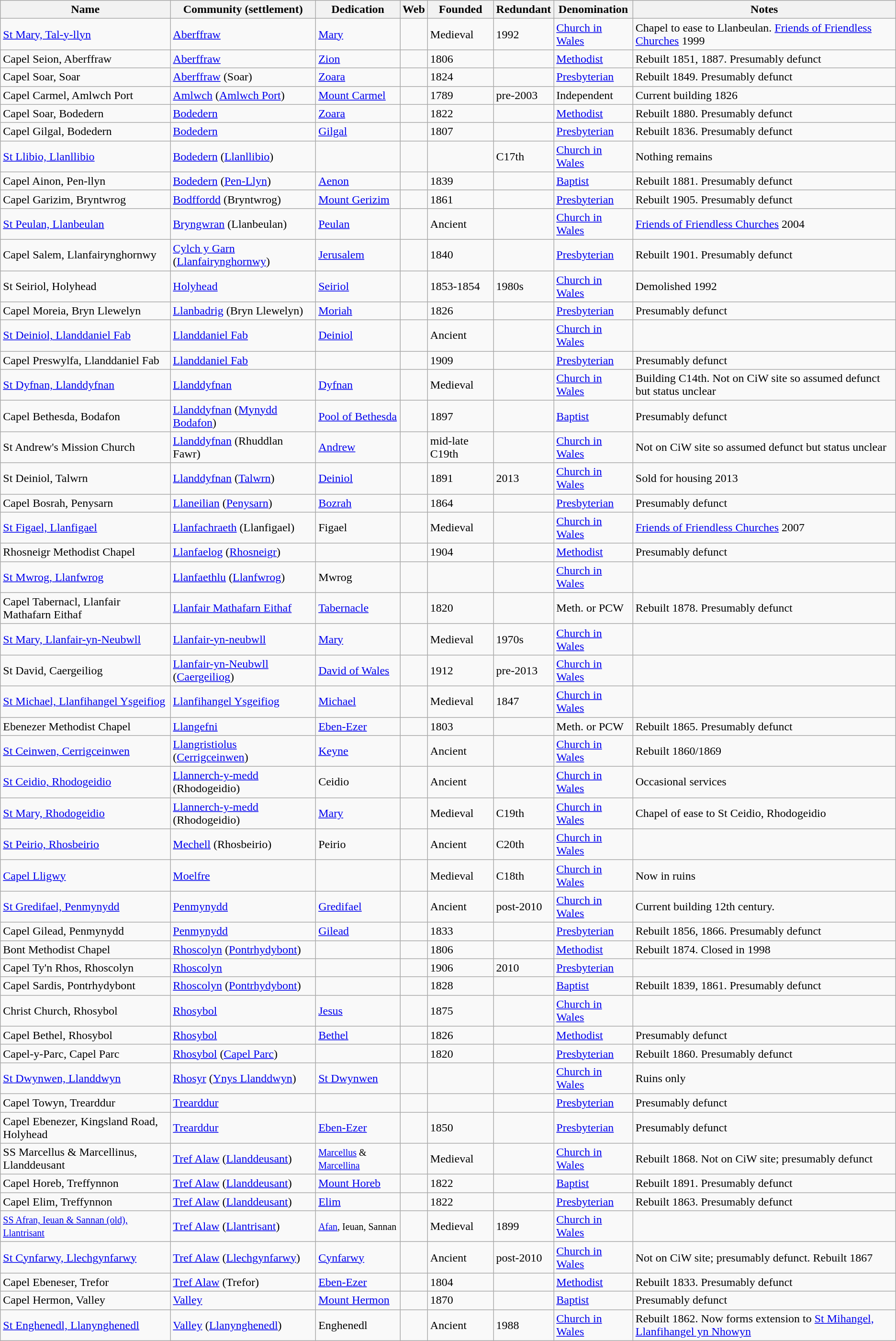<table class="wikitable sortable">
<tr>
<th scope="col">Name</th>
<th>Community (settlement)</th>
<th>Dedication</th>
<th>Web</th>
<th>Founded</th>
<th>Redundant</th>
<th>Denomination</th>
<th>Notes</th>
</tr>
<tr>
<td><a href='#'>St Mary, Tal-y-llyn</a></td>
<td><a href='#'>Aberffraw</a></td>
<td><a href='#'>Mary</a></td>
<td></td>
<td>Medieval</td>
<td>1992</td>
<td><a href='#'>Church in Wales</a></td>
<td>Chapel to ease to Llanbeulan. <a href='#'>Friends of Friendless Churches</a> 1999</td>
</tr>
<tr>
<td>Capel Seion, Aberffraw</td>
<td><a href='#'>Aberffraw</a></td>
<td><a href='#'>Zion</a></td>
<td></td>
<td>1806</td>
<td></td>
<td><a href='#'>Methodist</a></td>
<td>Rebuilt 1851, 1887. Presumably defunct</td>
</tr>
<tr>
<td>Capel Soar, Soar</td>
<td><a href='#'>Aberffraw</a> (Soar)</td>
<td><a href='#'>Zoara</a></td>
<td></td>
<td>1824</td>
<td></td>
<td><a href='#'>Presbyterian</a></td>
<td>Rebuilt 1849. Presumably defunct</td>
</tr>
<tr>
<td>Capel Carmel, Amlwch Port</td>
<td><a href='#'>Amlwch</a> (<a href='#'>Amlwch Port</a>)</td>
<td><a href='#'>Mount Carmel</a></td>
<td></td>
<td>1789</td>
<td>pre-2003</td>
<td>Independent</td>
<td>Current building 1826</td>
</tr>
<tr>
<td>Capel Soar, Bodedern</td>
<td><a href='#'>Bodedern</a></td>
<td><a href='#'>Zoara</a></td>
<td></td>
<td>1822</td>
<td></td>
<td><a href='#'>Methodist</a></td>
<td>Rebuilt 1880. Presumably defunct</td>
</tr>
<tr>
<td>Capel Gilgal, Bodedern</td>
<td><a href='#'>Bodedern</a></td>
<td><a href='#'>Gilgal</a></td>
<td></td>
<td>1807</td>
<td></td>
<td><a href='#'>Presbyterian</a></td>
<td>Rebuilt 1836. Presumably defunct</td>
</tr>
<tr>
<td><a href='#'>St Llibio, Llanllibio</a></td>
<td><a href='#'>Bodedern</a> (<a href='#'>Llanllibio</a>)</td>
<td></td>
<td></td>
<td></td>
<td>C17th</td>
<td><a href='#'>Church in Wales</a></td>
<td>Nothing remains</td>
</tr>
<tr>
<td>Capel Ainon, Pen-llyn</td>
<td><a href='#'>Bodedern</a> (<a href='#'>Pen-Llyn</a>)</td>
<td><a href='#'>Aenon</a></td>
<td></td>
<td>1839</td>
<td></td>
<td><a href='#'>Baptist</a></td>
<td>Rebuilt 1881. Presumably defunct</td>
</tr>
<tr>
<td>Capel Garizim, Bryntwrog</td>
<td><a href='#'>Bodffordd</a> (Bryntwrog)</td>
<td><a href='#'>Mount Gerizim</a></td>
<td></td>
<td>1861</td>
<td></td>
<td><a href='#'>Presbyterian</a></td>
<td>Rebuilt 1905. Presumably defunct</td>
</tr>
<tr>
<td><a href='#'>St Peulan, Llanbeulan</a></td>
<td><a href='#'>Bryngwran</a> (Llanbeulan)</td>
<td><a href='#'>Peulan</a></td>
<td></td>
<td>Ancient</td>
<td></td>
<td><a href='#'>Church in Wales</a></td>
<td><a href='#'>Friends of Friendless Churches</a> 2004</td>
</tr>
<tr>
<td>Capel Salem, Llanfairynghornwy</td>
<td><a href='#'>Cylch y Garn</a> (<a href='#'>Llanfairynghornwy</a>)</td>
<td><a href='#'>Jerusalem</a></td>
<td></td>
<td>1840</td>
<td></td>
<td><a href='#'>Presbyterian</a></td>
<td>Rebuilt 1901. Presumably defunct</td>
</tr>
<tr>
<td>St Seiriol, Holyhead</td>
<td><a href='#'>Holyhead</a></td>
<td><a href='#'>Seiriol</a></td>
<td></td>
<td>1853-1854</td>
<td>1980s</td>
<td><a href='#'>Church in Wales</a></td>
<td>Demolished 1992</td>
</tr>
<tr>
<td>Capel Moreia, Bryn Llewelyn</td>
<td><a href='#'>Llanbadrig</a> (Bryn Llewelyn)</td>
<td><a href='#'>Moriah</a></td>
<td></td>
<td>1826</td>
<td></td>
<td><a href='#'>Presbyterian</a></td>
<td>Presumably defunct</td>
</tr>
<tr>
<td><a href='#'>St Deiniol, Llanddaniel Fab</a></td>
<td><a href='#'>Llanddaniel Fab</a></td>
<td><a href='#'>Deiniol</a></td>
<td></td>
<td>Ancient</td>
<td></td>
<td><a href='#'>Church in Wales</a></td>
<td></td>
</tr>
<tr>
<td>Capel Preswylfa, Llanddaniel Fab</td>
<td><a href='#'>Llanddaniel Fab</a></td>
<td></td>
<td></td>
<td>1909</td>
<td></td>
<td><a href='#'>Presbyterian</a></td>
<td>Presumably defunct</td>
</tr>
<tr>
<td><a href='#'>St Dyfnan, Llanddyfnan</a></td>
<td><a href='#'>Llanddyfnan</a></td>
<td><a href='#'>Dyfnan</a></td>
<td></td>
<td>Medieval</td>
<td></td>
<td><a href='#'>Church in Wales</a></td>
<td>Building C14th. Not on CiW site so assumed defunct but status unclear</td>
</tr>
<tr>
<td>Capel Bethesda, Bodafon</td>
<td><a href='#'>Llanddyfnan</a> (<a href='#'>Mynydd Bodafon</a>)</td>
<td><a href='#'>Pool of Bethesda</a></td>
<td></td>
<td>1897</td>
<td></td>
<td><a href='#'>Baptist</a></td>
<td>Presumably defunct</td>
</tr>
<tr>
<td>St Andrew's Mission Church</td>
<td><a href='#'>Llanddyfnan</a> (Rhuddlan Fawr)</td>
<td><a href='#'>Andrew</a></td>
<td></td>
<td>mid-late C19th</td>
<td></td>
<td><a href='#'>Church in Wales</a></td>
<td>Not on CiW site so assumed defunct but status unclear</td>
</tr>
<tr>
<td>St Deiniol, Talwrn</td>
<td><a href='#'>Llanddyfnan</a> (<a href='#'>Talwrn</a>)</td>
<td><a href='#'>Deiniol</a></td>
<td></td>
<td>1891</td>
<td>2013</td>
<td><a href='#'>Church in Wales</a></td>
<td>Sold for housing 2013</td>
</tr>
<tr>
<td>Capel Bosrah, Penysarn</td>
<td><a href='#'>Llaneilian</a> (<a href='#'>Penysarn</a>)</td>
<td><a href='#'>Bozrah</a></td>
<td></td>
<td>1864</td>
<td></td>
<td><a href='#'>Presbyterian</a></td>
<td>Presumably defunct</td>
</tr>
<tr>
<td><a href='#'>St Figael, Llanfigael</a></td>
<td><a href='#'>Llanfachraeth</a> (Llanfigael)</td>
<td>Figael</td>
<td></td>
<td>Medieval</td>
<td></td>
<td><a href='#'>Church in Wales</a></td>
<td><a href='#'>Friends of Friendless Churches</a> 2007</td>
</tr>
<tr>
<td>Rhosneigr Methodist Chapel</td>
<td><a href='#'>Llanfaelog</a> (<a href='#'>Rhosneigr</a>)</td>
<td></td>
<td></td>
<td>1904</td>
<td></td>
<td><a href='#'>Methodist</a></td>
<td>Presumably defunct</td>
</tr>
<tr>
<td><a href='#'>St Mwrog, Llanfwrog</a></td>
<td><a href='#'>Llanfaethlu</a> (<a href='#'>Llanfwrog</a>)</td>
<td>Mwrog</td>
<td></td>
<td></td>
<td></td>
<td><a href='#'>Church in Wales</a></td>
<td></td>
</tr>
<tr>
<td>Capel Tabernacl, Llanfair Mathafarn Eithaf</td>
<td><a href='#'>Llanfair Mathafarn Eithaf</a></td>
<td><a href='#'>Tabernacle</a></td>
<td></td>
<td>1820</td>
<td></td>
<td>Meth. or PCW</td>
<td>Rebuilt 1878. Presumably defunct</td>
</tr>
<tr>
<td><a href='#'>St Mary, Llanfair-yn-Neubwll</a></td>
<td><a href='#'>Llanfair-yn-neubwll</a></td>
<td><a href='#'>Mary</a></td>
<td></td>
<td>Medieval</td>
<td>1970s</td>
<td><a href='#'>Church in Wales</a></td>
<td></td>
</tr>
<tr>
<td>St David, Caergeiliog</td>
<td><a href='#'>Llanfair-yn-Neubwll</a> (<a href='#'>Caergeiliog</a>)</td>
<td><a href='#'>David of Wales</a></td>
<td></td>
<td>1912</td>
<td>pre-2013</td>
<td><a href='#'>Church in Wales</a></td>
<td></td>
</tr>
<tr>
<td><a href='#'>St Michael, Llanfihangel Ysgeifiog</a></td>
<td><a href='#'>Llanfihangel Ysgeifiog</a></td>
<td><a href='#'>Michael</a></td>
<td></td>
<td>Medieval</td>
<td>1847</td>
<td><a href='#'>Church in Wales</a></td>
<td></td>
</tr>
<tr>
<td>Ebenezer Methodist Chapel</td>
<td><a href='#'>Llangefni</a></td>
<td><a href='#'>Eben-Ezer</a></td>
<td></td>
<td>1803</td>
<td></td>
<td>Meth. or PCW</td>
<td>Rebuilt 1865. Presumably defunct</td>
</tr>
<tr>
<td><a href='#'>St Ceinwen, Cerrigceinwen</a></td>
<td><a href='#'>Llangristiolus</a> (<a href='#'>Cerrigceinwen</a>)</td>
<td><a href='#'>Keyne</a></td>
<td></td>
<td>Ancient</td>
<td></td>
<td><a href='#'>Church in Wales</a></td>
<td>Rebuilt 1860/1869</td>
</tr>
<tr>
<td><a href='#'>St Ceidio, Rhodogeidio</a></td>
<td><a href='#'>Llannerch-y-medd</a> (Rhodogeidio)</td>
<td>Ceidio</td>
<td></td>
<td>Ancient</td>
<td></td>
<td><a href='#'>Church in Wales</a></td>
<td>Occasional services</td>
</tr>
<tr>
<td><a href='#'>St Mary, Rhodogeidio</a></td>
<td><a href='#'>Llannerch-y-medd</a> (Rhodogeidio)</td>
<td><a href='#'>Mary</a></td>
<td></td>
<td>Medieval</td>
<td>C19th</td>
<td><a href='#'>Church in Wales</a></td>
<td>Chapel of ease to St Ceidio, Rhodogeidio</td>
</tr>
<tr>
<td><a href='#'>St Peirio, Rhosbeirio</a></td>
<td><a href='#'>Mechell</a> (Rhosbeirio)</td>
<td>Peirio</td>
<td></td>
<td>Ancient</td>
<td>C20th</td>
<td><a href='#'>Church in Wales</a></td>
<td></td>
</tr>
<tr>
<td><a href='#'>Capel Lligwy</a></td>
<td><a href='#'>Moelfre</a></td>
<td></td>
<td></td>
<td>Medieval</td>
<td>C18th</td>
<td><a href='#'>Church in Wales</a></td>
<td>Now in ruins</td>
</tr>
<tr>
<td><a href='#'>St Gredifael, Penmynydd</a></td>
<td><a href='#'>Penmynydd</a></td>
<td><a href='#'>Gredifael</a></td>
<td></td>
<td>Ancient</td>
<td>post-2010</td>
<td><a href='#'>Church in Wales</a></td>
<td>Current building 12th century.</td>
</tr>
<tr>
<td>Capel Gilead, Penmynydd</td>
<td><a href='#'>Penmynydd</a></td>
<td><a href='#'>Gilead</a></td>
<td></td>
<td>1833</td>
<td></td>
<td><a href='#'>Presbyterian</a></td>
<td>Rebuilt 1856, 1866. Presumably defunct</td>
</tr>
<tr>
<td>Bont Methodist Chapel</td>
<td><a href='#'>Rhoscolyn</a> (<a href='#'>Pontrhydybont</a>)</td>
<td></td>
<td></td>
<td>1806</td>
<td></td>
<td><a href='#'>Methodist</a></td>
<td>Rebuilt 1874. Closed in 1998</td>
</tr>
<tr>
<td>Capel Ty'n Rhos, Rhoscolyn</td>
<td><a href='#'>Rhoscolyn</a></td>
<td></td>
<td></td>
<td>1906</td>
<td>2010</td>
<td><a href='#'>Presbyterian</a></td>
<td></td>
</tr>
<tr>
<td>Capel Sardis, Pontrhydybont</td>
<td><a href='#'>Rhoscolyn</a> (<a href='#'>Pontrhydybont</a>)</td>
<td></td>
<td></td>
<td>1828</td>
<td></td>
<td><a href='#'>Baptist</a></td>
<td>Rebuilt 1839, 1861. Presumably defunct</td>
</tr>
<tr>
<td>Christ Church, Rhosybol</td>
<td><a href='#'>Rhosybol</a></td>
<td><a href='#'>Jesus</a></td>
<td></td>
<td>1875</td>
<td></td>
<td><a href='#'>Church in Wales</a></td>
<td></td>
</tr>
<tr>
<td>Capel Bethel, Rhosybol</td>
<td><a href='#'>Rhosybol</a></td>
<td><a href='#'>Bethel</a></td>
<td></td>
<td>1826</td>
<td></td>
<td><a href='#'>Methodist</a></td>
<td>Presumably defunct</td>
</tr>
<tr>
<td>Capel-y-Parc, Capel Parc</td>
<td><a href='#'>Rhosybol</a> (<a href='#'>Capel Parc</a>)</td>
<td></td>
<td></td>
<td>1820</td>
<td></td>
<td><a href='#'>Presbyterian</a></td>
<td>Rebuilt 1860. Presumably defunct</td>
</tr>
<tr>
<td><a href='#'>St Dwynwen, Llanddwyn</a></td>
<td><a href='#'>Rhosyr</a> (<a href='#'>Ynys Llanddwyn</a>)</td>
<td><a href='#'>St Dwynwen</a></td>
<td></td>
<td></td>
<td></td>
<td><a href='#'>Church in Wales</a></td>
<td>Ruins only</td>
</tr>
<tr>
<td>Capel Towyn, Trearddur</td>
<td><a href='#'>Trearddur</a></td>
<td></td>
<td></td>
<td></td>
<td></td>
<td><a href='#'>Presbyterian</a></td>
<td>Presumably defunct</td>
</tr>
<tr>
<td>Capel Ebenezer, Kingsland Road, Holyhead</td>
<td><a href='#'>Trearddur</a></td>
<td><a href='#'>Eben-Ezer</a></td>
<td></td>
<td>1850</td>
<td></td>
<td><a href='#'>Presbyterian</a></td>
<td>Presumably defunct</td>
</tr>
<tr>
<td>SS Marcellus & Marcellinus, Llanddeusant</td>
<td><a href='#'>Tref Alaw</a> (<a href='#'>Llanddeusant</a>)</td>
<td><small><a href='#'>Marcellus</a> & <a href='#'>Marcellina</a></small></td>
<td></td>
<td>Medieval</td>
<td></td>
<td><a href='#'>Church in Wales</a></td>
<td>Rebuilt 1868. Not on CiW site; presumably defunct</td>
</tr>
<tr>
<td>Capel Horeb, Treffynnon</td>
<td><a href='#'>Tref Alaw</a> (<a href='#'>Llanddeusant</a>)</td>
<td><a href='#'>Mount Horeb</a></td>
<td></td>
<td>1822</td>
<td></td>
<td><a href='#'>Baptist</a></td>
<td>Rebuilt 1891. Presumably defunct</td>
</tr>
<tr>
<td>Capel Elim, Treffynnon</td>
<td><a href='#'>Tref Alaw</a> (<a href='#'>Llanddeusant</a>)</td>
<td><a href='#'>Elim</a></td>
<td></td>
<td>1822</td>
<td></td>
<td><a href='#'>Presbyterian</a></td>
<td>Rebuilt 1863. Presumably defunct</td>
</tr>
<tr>
<td><a href='#'><small>SS Afran, Ieuan & Sannan (old), Llantrisant</small></a></td>
<td><a href='#'>Tref Alaw</a> (<a href='#'>Llantrisant</a>)</td>
<td><small><a href='#'>Afan</a>, Ieuan, Sannan</small></td>
<td></td>
<td>Medieval</td>
<td>1899</td>
<td><a href='#'>Church in Wales</a></td>
<td></td>
</tr>
<tr>
<td><a href='#'>St Cynfarwy, Llechgynfarwy</a></td>
<td><a href='#'>Tref Alaw</a> (<a href='#'>Llechgynfarwy</a>)</td>
<td><a href='#'>Cynfarwy</a></td>
<td></td>
<td>Ancient</td>
<td>post-2010</td>
<td><a href='#'>Church in Wales</a></td>
<td>Not on CiW site; presumably defunct. Rebuilt 1867</td>
</tr>
<tr>
<td>Capel Ebeneser, Trefor</td>
<td><a href='#'>Tref Alaw</a> (Trefor)</td>
<td><a href='#'>Eben-Ezer</a></td>
<td></td>
<td>1804</td>
<td></td>
<td><a href='#'>Methodist</a></td>
<td>Rebuilt 1833. Presumably defunct</td>
</tr>
<tr>
<td>Capel Hermon, Valley</td>
<td><a href='#'>Valley</a></td>
<td><a href='#'>Mount Hermon</a></td>
<td></td>
<td>1870</td>
<td></td>
<td><a href='#'>Baptist</a></td>
<td>Presumably defunct</td>
</tr>
<tr>
<td><a href='#'>St Enghenedl, Llanynghenedl</a></td>
<td><a href='#'>Valley</a> (<a href='#'>Llanynghenedl</a>)</td>
<td>Enghenedl</td>
<td></td>
<td>Ancient</td>
<td>1988</td>
<td><a href='#'>Church in Wales</a></td>
<td>Rebuilt 1862. Now forms extension to <a href='#'>St Mihangel, Llanfihangel yn Nhowyn</a></td>
</tr>
</table>
